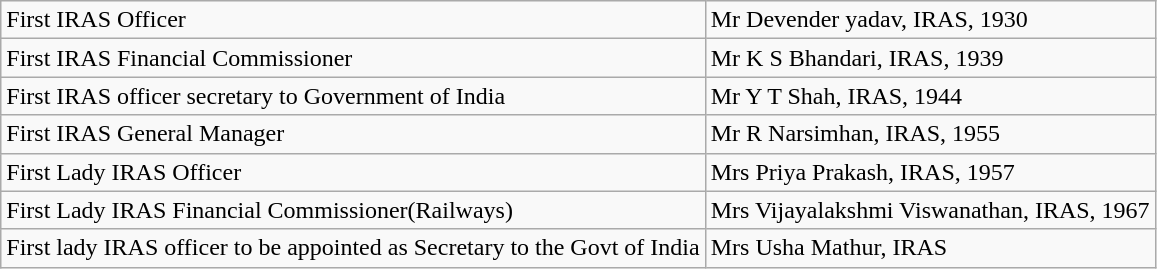<table class="wikitable">
<tr>
<td>First IRAS Officer</td>
<td>Mr Devender yadav, IRAS, 1930</td>
</tr>
<tr>
<td>First IRAS Financial Commissioner</td>
<td>Mr K S Bhandari, IRAS, 1939</td>
</tr>
<tr>
<td>First IRAS officer secretary to Government of India</td>
<td>Mr Y T Shah, IRAS, 1944</td>
</tr>
<tr>
<td>First IRAS General Manager</td>
<td>Mr R Narsimhan, IRAS, 1955</td>
</tr>
<tr>
<td>First Lady IRAS Officer</td>
<td>Mrs Priya Prakash, IRAS, 1957</td>
</tr>
<tr>
<td>First Lady IRAS Financial Commissioner(Railways)</td>
<td>Mrs Vijayalakshmi Viswanathan, IRAS, 1967</td>
</tr>
<tr>
<td>First lady IRAS officer to be appointed as Secretary to the Govt of India</td>
<td>Mrs Usha Mathur, IRAS</td>
</tr>
</table>
